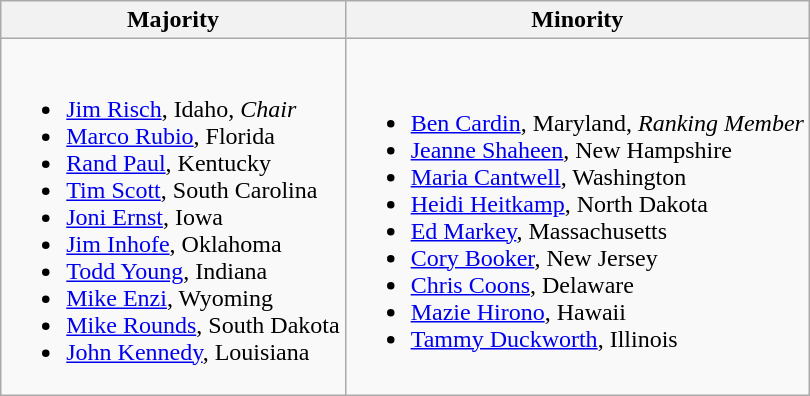<table class=wikitable>
<tr>
<th>Majority</th>
<th>Minority</th>
</tr>
<tr>
<td><br><ul><li><a href='#'>Jim Risch</a>, Idaho, <em>Chair</em></li><li><a href='#'>Marco Rubio</a>, Florida</li><li><a href='#'>Rand Paul</a>, Kentucky</li><li><a href='#'>Tim Scott</a>, South Carolina</li><li><a href='#'>Joni Ernst</a>, Iowa</li><li><a href='#'>Jim Inhofe</a>, Oklahoma</li><li><a href='#'>Todd Young</a>, Indiana</li><li><a href='#'>Mike Enzi</a>, Wyoming</li><li><a href='#'>Mike Rounds</a>, South Dakota</li><li><a href='#'>John Kennedy</a>, Louisiana</li></ul></td>
<td><br><ul><li><a href='#'>Ben Cardin</a>, Maryland, <em>Ranking Member</em></li><li><a href='#'>Jeanne Shaheen</a>, New Hampshire</li><li><a href='#'>Maria Cantwell</a>, Washington</li><li><a href='#'>Heidi Heitkamp</a>, North Dakota</li><li><a href='#'>Ed Markey</a>, Massachusetts</li><li><a href='#'>Cory Booker</a>, New Jersey</li><li><a href='#'>Chris Coons</a>, Delaware</li><li><a href='#'>Mazie Hirono</a>, Hawaii</li><li><a href='#'>Tammy Duckworth</a>, Illinois</li></ul></td>
</tr>
</table>
